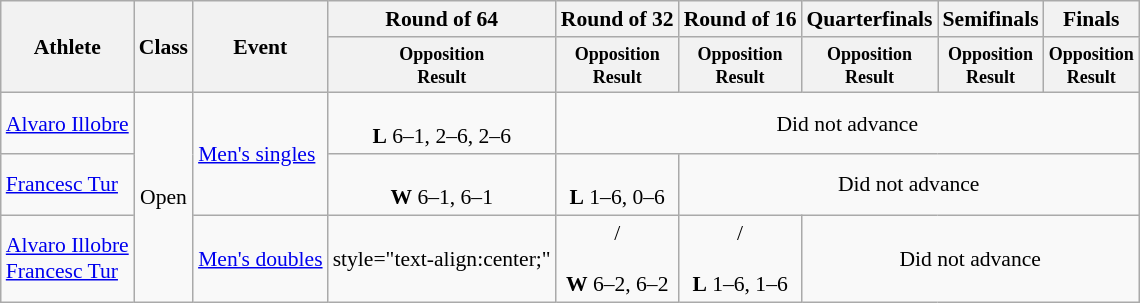<table class=wikitable style="font-size:90%">
<tr>
<th rowspan="2">Athlete</th>
<th rowspan="2">Class</th>
<th rowspan="2">Event</th>
<th>Round of 64</th>
<th>Round of 32</th>
<th>Round of 16</th>
<th>Quarterfinals</th>
<th>Semifinals</th>
<th>Finals</th>
</tr>
<tr>
<th style="line-height:1em"><small>Opposition<br>Result</small></th>
<th style="line-height:1em"><small>Opposition<br>Result</small></th>
<th style="line-height:1em"><small>Opposition<br>Result</small></th>
<th style="line-height:1em"><small>Opposition<br>Result</small></th>
<th style="line-height:1em"><small>Opposition<br>Result</small></th>
<th style="line-height:1em"><small>Opposition<br>Result</small></th>
</tr>
<tr>
<td><a href='#'>Alvaro Illobre</a></td>
<td rowspan="3" style="text-align:center;">Open</td>
<td rowspan="2"><a href='#'>Men's singles</a></td>
<td style="text-align:center;"><br><strong>L</strong> 6–1, 2–6, 2–6</td>
<td style="text-align:center;" colspan="5">Did not advance</td>
</tr>
<tr>
<td><a href='#'>Francesc Tur</a></td>
<td style="text-align:center;"><br><strong>W</strong> 6–1, 6–1</td>
<td style="text-align:center;"><br><strong>L</strong> 1–6, 0–6</td>
<td style="text-align:center;" colspan="4">Did not advance</td>
</tr>
<tr>
<td><a href='#'>Alvaro Illobre</a><br> <a href='#'>Francesc Tur</a></td>
<td style="text-align:center;"><a href='#'>Men's doubles</a></td>
<td>style="text-align:center;" </td>
<td style="text-align:center;"> /<br> <br><strong>W</strong> 6–2, 6–2</td>
<td style="text-align:center;"> /<br> <br><strong>L</strong> 1–6, 1–6</td>
<td style="text-align:center;" colspan="3">Did not advance</td>
</tr>
</table>
